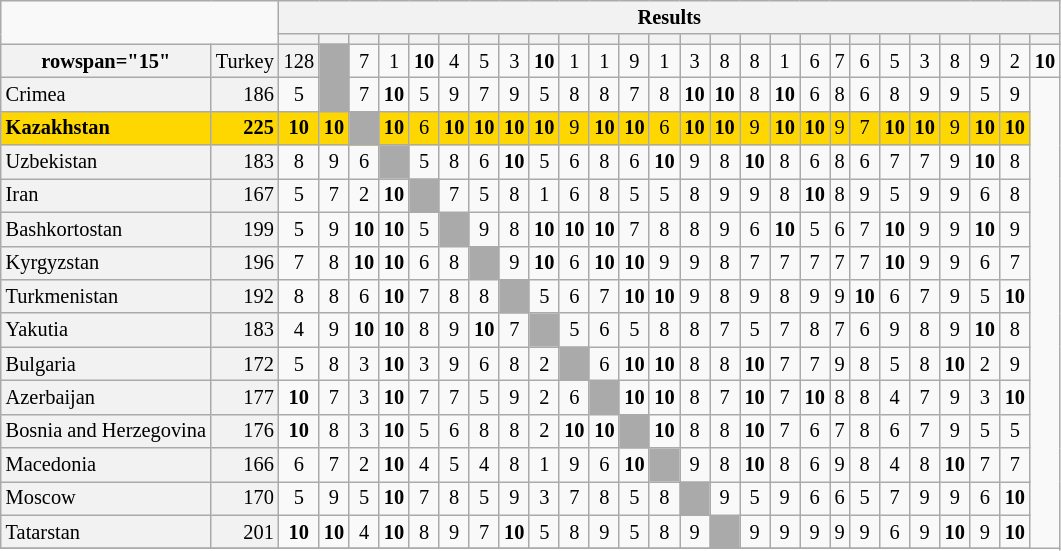<table class="wikitable" border="1" style="text-align:center;font-size:85%;">
<tr>
<td colspan="2" rowspan="2"></td>
<th colspan="26">Results</th>
</tr>
<tr>
<th></th>
<th></th>
<th></th>
<th></th>
<th></th>
<th></th>
<th></th>
<th></th>
<th></th>
<th></th>
<th></th>
<th></th>
<th></th>
<th></th>
<th></th>
<th></th>
<th></th>
<th></th>
<th></th>
<th></th>
<th></th>
<th></th>
<th></th>
<th></th>
<th></th>
<th></th>
</tr>
<tr>
<th>rowspan="15" </th>
<td style="text-align:left; background:#f2f2f2;">Turkey</td>
<td style="text-align:right; background:#f2f2f2;">128</td>
<td style="text-align:left; background:#aaaaaa;"></td>
<td>7</td>
<td>1</td>
<td><strong>10</strong></td>
<td>4</td>
<td>5</td>
<td>3</td>
<td><strong>10</strong></td>
<td>1</td>
<td>1</td>
<td>9</td>
<td>1</td>
<td>3</td>
<td>8</td>
<td>8</td>
<td>1</td>
<td>6</td>
<td>7</td>
<td>6</td>
<td>5</td>
<td>3</td>
<td>8</td>
<td>9</td>
<td>2</td>
<td><strong>10</strong></td>
</tr>
<tr>
<td style="text-align:left; background:#f2f2f2;">Crimea</td>
<td style="text-align:right; background:#f2f2f2;">186</td>
<td>5</td>
<td style="text-align:left; background:#aaaaaa;"></td>
<td>7</td>
<td><strong>10</strong></td>
<td>5</td>
<td>9</td>
<td>7</td>
<td>9</td>
<td>5</td>
<td>8</td>
<td>8</td>
<td>7</td>
<td>8</td>
<td><strong>10</strong></td>
<td><strong>10</strong></td>
<td>8</td>
<td><strong>10</strong></td>
<td>6</td>
<td>8</td>
<td>6</td>
<td>8</td>
<td>9</td>
<td>9</td>
<td>5</td>
<td>9</td>
</tr>
<tr bgcolor="gold">
<td style="text-align:left; background:gold;"><strong>Kazakhstan</strong></td>
<td style="text-align:right; background:gold;"><strong>225</strong></td>
<td><strong>10</strong></td>
<td><strong>10</strong></td>
<td style="text-align:left; background:#aaaaaa;"></td>
<td><strong>10</strong></td>
<td>6</td>
<td><strong>10</strong></td>
<td><strong>10</strong></td>
<td><strong>10</strong></td>
<td><strong>10</strong></td>
<td>9</td>
<td><strong>10</strong></td>
<td><strong>10</strong></td>
<td>6</td>
<td><strong>10</strong></td>
<td><strong>10</strong></td>
<td>9</td>
<td><strong>10</strong></td>
<td><strong>10</strong></td>
<td>9</td>
<td>7</td>
<td><strong>10</strong></td>
<td><strong>10</strong></td>
<td>9</td>
<td><strong>10</strong></td>
<td><strong>10</strong></td>
</tr>
<tr>
<td style="text-align:left; background:#f2f2f2;">Uzbekistan</td>
<td style="text-align:right; background:#f2f2f2;">183</td>
<td>8</td>
<td>9</td>
<td>6</td>
<td style="text-align:left; background:#aaaaaa;"></td>
<td>5</td>
<td>8</td>
<td>6</td>
<td><strong>10</strong></td>
<td>5</td>
<td>6</td>
<td>8</td>
<td>6</td>
<td><strong>10</strong></td>
<td>9</td>
<td>8</td>
<td><strong>10</strong></td>
<td>8</td>
<td>6</td>
<td>8</td>
<td>6</td>
<td>7</td>
<td>7</td>
<td>9</td>
<td><strong>10</strong></td>
<td>8</td>
</tr>
<tr>
<td style="text-align:left; background:#f2f2f2;">Iran</td>
<td style="text-align:right; background:#f2f2f2;">167</td>
<td>5</td>
<td>7</td>
<td>2</td>
<td><strong>10</strong></td>
<td style="text-align:left; background:#aaaaaa;"></td>
<td>7</td>
<td>5</td>
<td>8</td>
<td>1</td>
<td>6</td>
<td>8</td>
<td>5</td>
<td>5</td>
<td>8</td>
<td>9</td>
<td>9</td>
<td>8</td>
<td><strong>10</strong></td>
<td>8</td>
<td>9</td>
<td>5</td>
<td>9</td>
<td>9</td>
<td>6</td>
<td>8</td>
</tr>
<tr>
<td style="text-align:left; background:#f2f2f2;">Bashkortostan</td>
<td style="text-align:right; background:#f2f2f2;">199</td>
<td>5</td>
<td>9</td>
<td><strong>10</strong></td>
<td><strong>10</strong></td>
<td>5</td>
<td style="text-align:left; background:#aaaaaa;"></td>
<td>9</td>
<td>8</td>
<td><strong>10</strong></td>
<td><strong>10</strong></td>
<td><strong>10</strong></td>
<td>7</td>
<td>8</td>
<td>8</td>
<td>9</td>
<td>6</td>
<td><strong>10</strong></td>
<td>5</td>
<td>6</td>
<td>7</td>
<td><strong>10</strong></td>
<td>9</td>
<td>9</td>
<td><strong>10</strong></td>
<td>9</td>
</tr>
<tr>
<td style="text-align:left; background:#f2f2f2;">Kyrgyzstan</td>
<td style="text-align:right; background:#f2f2f2;">196</td>
<td>7</td>
<td>8</td>
<td><strong>10</strong></td>
<td><strong>10</strong></td>
<td>6</td>
<td>8</td>
<td style="text-align:left; background:#aaaaaa;"></td>
<td>9</td>
<td><strong>10</strong></td>
<td>6</td>
<td><strong>10</strong></td>
<td><strong>10</strong></td>
<td>9</td>
<td>9</td>
<td>8</td>
<td>7</td>
<td>7</td>
<td>7</td>
<td>7</td>
<td>7</td>
<td><strong>10</strong></td>
<td>9</td>
<td>9</td>
<td>6</td>
<td>7</td>
</tr>
<tr>
<td style="text-align:left; background:#f2f2f2;">Turkmenistan</td>
<td style="text-align:right; background:#f2f2f2;">192</td>
<td>8</td>
<td>8</td>
<td>6</td>
<td><strong>10</strong></td>
<td>7</td>
<td>8</td>
<td>8</td>
<td style="text-align:left; background:#aaaaaa;"></td>
<td>5</td>
<td>6</td>
<td>7</td>
<td><strong>10</strong></td>
<td><strong>10</strong></td>
<td>9</td>
<td>8</td>
<td>9</td>
<td>8</td>
<td>9</td>
<td>9</td>
<td><strong>10</strong></td>
<td>6</td>
<td>7</td>
<td>9</td>
<td>5</td>
<td><strong>10</strong></td>
</tr>
<tr>
<td style="text-align:left; background:#f2f2f2;">Yakutia</td>
<td style="text-align:right; background:#f2f2f2;">183</td>
<td>4</td>
<td>9</td>
<td><strong>10</strong></td>
<td><strong>10</strong></td>
<td>8</td>
<td>9</td>
<td><strong>10</strong></td>
<td>7</td>
<td style="text-align:left; background:#aaaaaa;"></td>
<td>5</td>
<td>6</td>
<td>5</td>
<td>8</td>
<td>8</td>
<td>7</td>
<td>5</td>
<td>7</td>
<td>8</td>
<td>7</td>
<td>6</td>
<td>9</td>
<td>8</td>
<td>9</td>
<td><strong>10</strong></td>
<td>8</td>
</tr>
<tr>
<td style="text-align:left; background:#f2f2f2;">Bulgaria</td>
<td style="text-align:right; background:#f2f2f2;">172</td>
<td>5</td>
<td>8</td>
<td>3</td>
<td><strong>10</strong></td>
<td>3</td>
<td>9</td>
<td>6</td>
<td>8</td>
<td>2</td>
<td style="text-align:left; background:#aaaaaa;"></td>
<td>6</td>
<td><strong>10</strong></td>
<td><strong>10</strong></td>
<td>8</td>
<td>8</td>
<td><strong>10</strong></td>
<td>7</td>
<td>7</td>
<td>9</td>
<td>8</td>
<td>5</td>
<td>8</td>
<td><strong>10</strong></td>
<td>2</td>
<td>9</td>
</tr>
<tr>
<td style="text-align:left; background:#f2f2f2;">Azerbaijan</td>
<td style="text-align:right; background:#f2f2f2;">177</td>
<td><strong>10</strong></td>
<td>7</td>
<td>3</td>
<td><strong>10</strong></td>
<td>7</td>
<td>7</td>
<td>5</td>
<td>9</td>
<td>2</td>
<td>6</td>
<td style="text-align:left; background:#aaaaaa;"></td>
<td><strong>10</strong></td>
<td><strong>10</strong></td>
<td>8</td>
<td>7</td>
<td><strong>10</strong></td>
<td>7</td>
<td><strong>10</strong></td>
<td>8</td>
<td>8</td>
<td>4</td>
<td>7</td>
<td>9</td>
<td>3</td>
<td><strong>10</strong></td>
</tr>
<tr>
<td style="text-align:left; background:#f2f2f2;">Bosnia and Herzegovina</td>
<td style="text-align:right; background:#f2f2f2;">176</td>
<td><strong>10</strong></td>
<td>8</td>
<td>3</td>
<td><strong>10</strong></td>
<td>5</td>
<td>6</td>
<td>8</td>
<td>8</td>
<td>2</td>
<td><strong>10</strong></td>
<td><strong>10</strong></td>
<td style="text-align:left; background:#aaaaaa;"></td>
<td><strong>10</strong></td>
<td>8</td>
<td>8</td>
<td><strong>10</strong></td>
<td>7</td>
<td>6</td>
<td>7</td>
<td>8</td>
<td>6</td>
<td>7</td>
<td>9</td>
<td>5</td>
<td>5</td>
</tr>
<tr>
<td style="text-align:left; background:#f2f2f2;">Macedonia</td>
<td style="text-align:right; background:#f2f2f2;">166</td>
<td>6</td>
<td>7</td>
<td>2</td>
<td><strong>10</strong></td>
<td>4</td>
<td>5</td>
<td>4</td>
<td>8</td>
<td>1</td>
<td>9</td>
<td>6</td>
<td><strong>10</strong></td>
<td style="text-align:left; background:#aaaaaa;"></td>
<td>9</td>
<td>8</td>
<td><strong>10</strong></td>
<td>8</td>
<td>6</td>
<td>9</td>
<td>8</td>
<td>4</td>
<td>8</td>
<td><strong>10</strong></td>
<td>7</td>
<td>7</td>
</tr>
<tr>
<td style="text-align:left; background:#f2f2f2;">Moscow</td>
<td style="text-align:right; background:#f2f2f2;">170</td>
<td>5</td>
<td>9</td>
<td>5</td>
<td><strong>10</strong></td>
<td>7</td>
<td>8</td>
<td>5</td>
<td>9</td>
<td>3</td>
<td>7</td>
<td>8</td>
<td>5</td>
<td>8</td>
<td style="text-align:left; background:#aaaaaa;"></td>
<td>9</td>
<td>5</td>
<td>9</td>
<td>6</td>
<td>6</td>
<td>5</td>
<td>7</td>
<td>9</td>
<td>9</td>
<td>6</td>
<td><strong>10</strong></td>
</tr>
<tr>
<td style="text-align:left; background:#f2f2f2;">Tatarstan</td>
<td style="text-align:right; background:#f2f2f2;">201</td>
<td><strong>10</strong></td>
<td><strong>10</strong></td>
<td>4</td>
<td><strong>10</strong></td>
<td>8</td>
<td>9</td>
<td>7</td>
<td><strong>10</strong></td>
<td>5</td>
<td>8</td>
<td>9</td>
<td>5</td>
<td>8</td>
<td>9</td>
<td style="text-align:left; background:#aaaaaa;"></td>
<td>9</td>
<td>9</td>
<td>9</td>
<td>9</td>
<td>9</td>
<td>6</td>
<td>9</td>
<td><strong>10</strong></td>
<td>9</td>
<td><strong>10</strong></td>
</tr>
<tr>
</tr>
</table>
